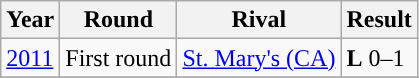<table class="wikitable" style="font-size: %;">
<tr>
<th>Year</th>
<th>Round</th>
<th>Rival</th>
<th>Result</th>
</tr>
<tr>
<td><a href='#'>2011</a></td>
<td>First round</td>
<td><a href='#'>St. Mary's (CA)</a></td>
<td><strong>L</strong> 0–1</td>
</tr>
<tr>
</tr>
</table>
